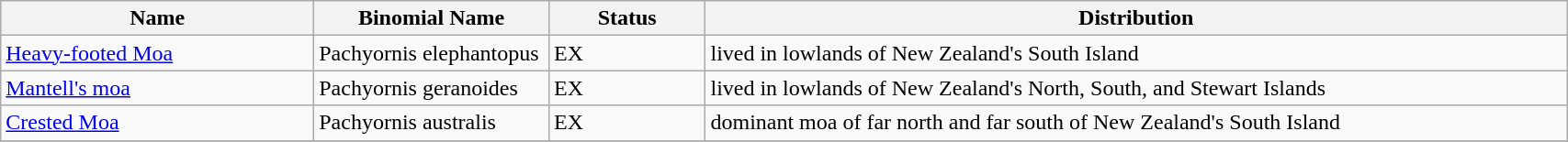<table class="wikitable" style="width:90%">
<tr>
<th style="width:20%">Name</th>
<th style="width:15%">Binomial Name</th>
<th style="width:10%">Status</th>
<th>Distribution</th>
</tr>
<tr>
<td><a href='#'>Heavy-footed Moa</a></td>
<td>Pachyornis elephantopus</td>
<td>EX</td>
<td>lived in lowlands of New Zealand's South Island</td>
</tr>
<tr>
<td><a href='#'>Mantell's moa</a></td>
<td>Pachyornis geranoides</td>
<td>EX</td>
<td>lived in lowlands of New Zealand's North, South, and Stewart Islands</td>
</tr>
<tr>
<td><a href='#'>Crested Moa</a></td>
<td>Pachyornis australis</td>
<td>EX</td>
<td>dominant moa of far north and far south of New Zealand's South Island</td>
</tr>
<tr>
</tr>
</table>
